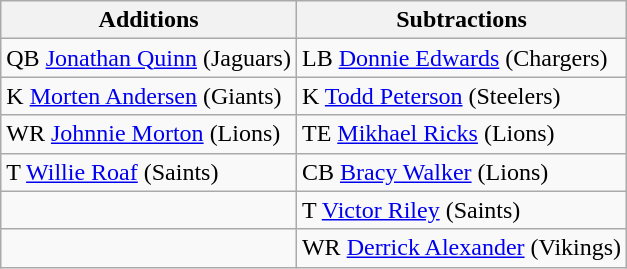<table class="wikitable">
<tr>
<th>Additions</th>
<th>Subtractions</th>
</tr>
<tr>
<td>QB <a href='#'>Jonathan Quinn</a> (Jaguars)</td>
<td>LB <a href='#'>Donnie Edwards</a> (Chargers)</td>
</tr>
<tr>
<td>K <a href='#'>Morten Andersen</a> (Giants)</td>
<td>K <a href='#'>Todd Peterson</a> (Steelers)</td>
</tr>
<tr>
<td>WR <a href='#'>Johnnie Morton</a> (Lions)</td>
<td>TE <a href='#'>Mikhael Ricks</a> (Lions)</td>
</tr>
<tr>
<td>T <a href='#'>Willie Roaf</a> (Saints)</td>
<td>CB <a href='#'>Bracy Walker</a> (Lions)</td>
</tr>
<tr>
<td></td>
<td>T <a href='#'>Victor Riley</a> (Saints)</td>
</tr>
<tr>
<td></td>
<td>WR <a href='#'>Derrick Alexander</a> (Vikings)</td>
</tr>
</table>
